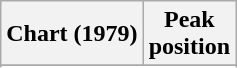<table class="wikitable sortable plainrowheaders" style="text-align:center">
<tr>
<th>Chart (1979)</th>
<th>Peak<br>position</th>
</tr>
<tr>
</tr>
<tr>
</tr>
</table>
